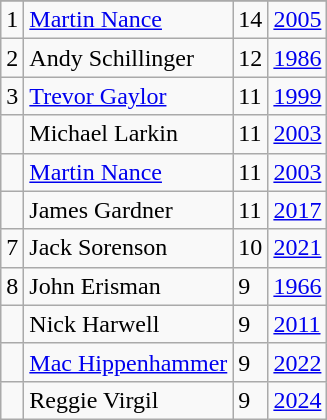<table class="wikitable">
<tr>
</tr>
<tr>
<td>1</td>
<td><a href='#'>Martin Nance</a></td>
<td>14</td>
<td><a href='#'>2005</a></td>
</tr>
<tr>
<td>2</td>
<td>Andy Schillinger</td>
<td>12</td>
<td><a href='#'>1986</a></td>
</tr>
<tr>
<td>3</td>
<td><a href='#'>Trevor Gaylor</a></td>
<td>11</td>
<td><a href='#'>1999</a></td>
</tr>
<tr>
<td></td>
<td>Michael Larkin</td>
<td>11</td>
<td><a href='#'>2003</a></td>
</tr>
<tr>
<td></td>
<td><a href='#'>Martin Nance</a></td>
<td>11</td>
<td><a href='#'>2003</a></td>
</tr>
<tr>
<td></td>
<td>James Gardner</td>
<td>11</td>
<td><a href='#'>2017</a></td>
</tr>
<tr>
<td>7</td>
<td>Jack Sorenson</td>
<td>10</td>
<td><a href='#'>2021</a></td>
</tr>
<tr>
<td>8</td>
<td>John Erisman</td>
<td>9</td>
<td><a href='#'>1966</a></td>
</tr>
<tr>
<td></td>
<td>Nick Harwell</td>
<td>9</td>
<td><a href='#'>2011</a></td>
</tr>
<tr>
<td></td>
<td><a href='#'>Mac Hippenhammer</a></td>
<td>9</td>
<td><a href='#'>2022</a></td>
</tr>
<tr>
<td></td>
<td>Reggie Virgil</td>
<td>9</td>
<td><a href='#'>2024</a></td>
</tr>
</table>
